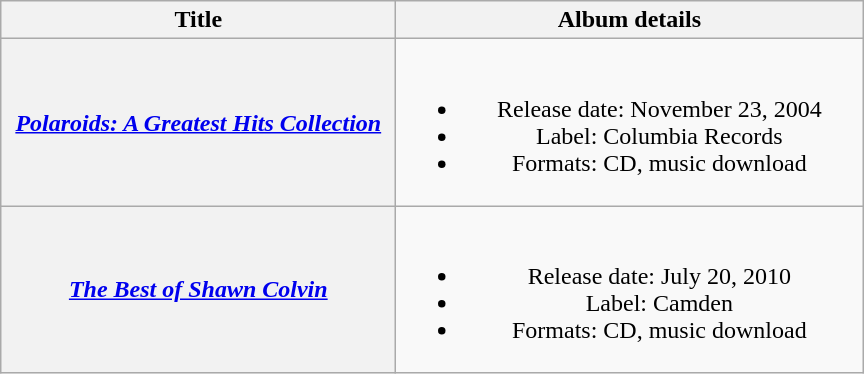<table class="wikitable plainrowheaders" style="text-align:center;">
<tr>
<th style="width:16em;">Title</th>
<th style="width:19em;">Album details</th>
</tr>
<tr>
<th scope="row"><em><a href='#'>Polaroids: A Greatest Hits Collection</a></em></th>
<td><br><ul><li>Release date: November 23, 2004</li><li>Label: Columbia Records</li><li>Formats: CD, music download</li></ul></td>
</tr>
<tr>
<th scope="row"><em><a href='#'>The Best of Shawn Colvin</a></em></th>
<td><br><ul><li>Release date: July 20, 2010</li><li>Label: Camden</li><li>Formats: CD, music download</li></ul></td>
</tr>
</table>
